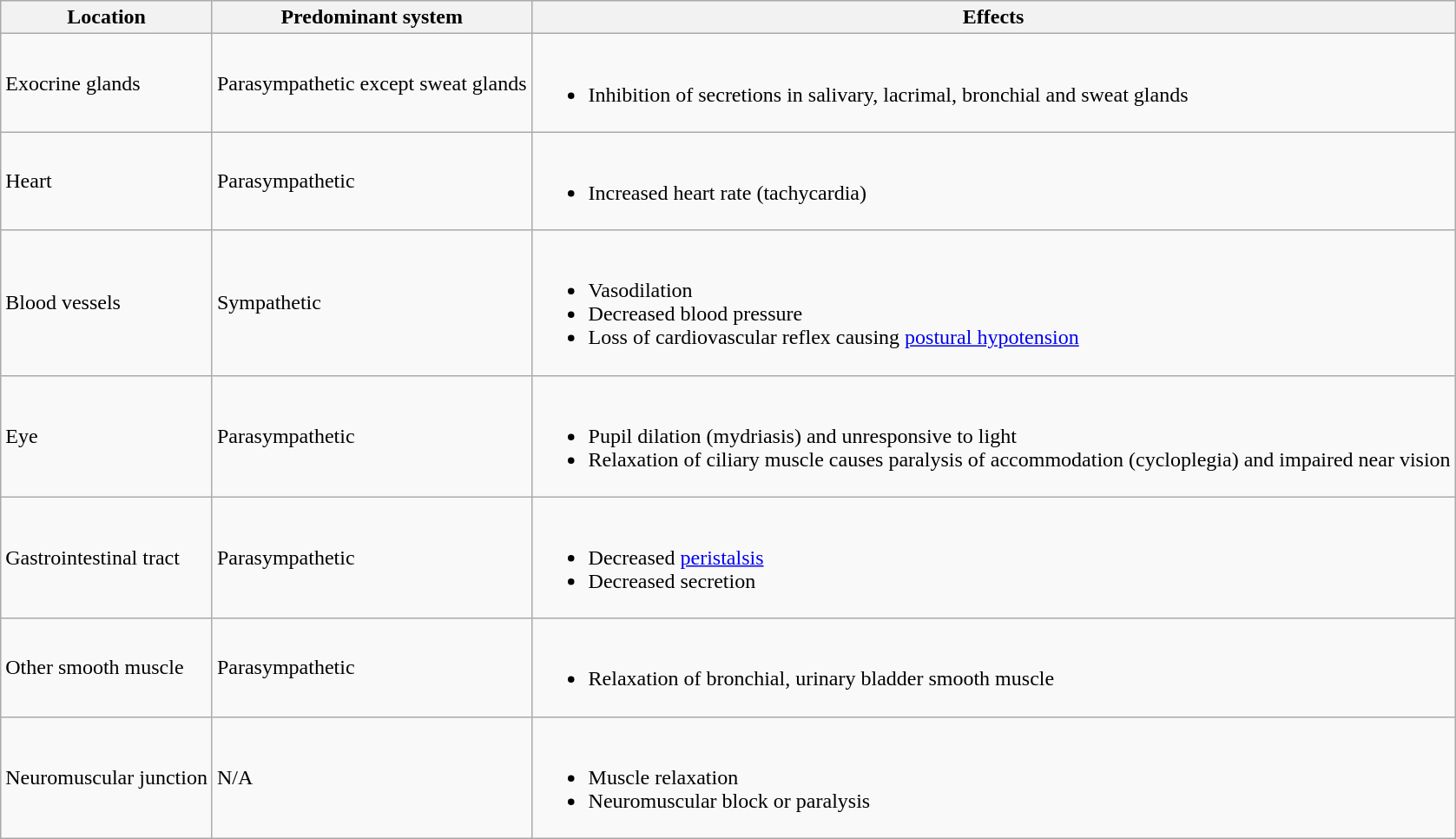<table class="wikitable">
<tr>
<th>Location</th>
<th>Predominant system</th>
<th>Effects</th>
</tr>
<tr>
<td>Exocrine glands</td>
<td>Parasympathetic except sweat glands</td>
<td><br><ul><li>Inhibition of secretions in salivary, lacrimal, bronchial and sweat glands</li></ul></td>
</tr>
<tr>
<td>Heart</td>
<td>Parasympathetic</td>
<td><br><ul><li>Increased heart rate (tachycardia)</li></ul></td>
</tr>
<tr>
<td>Blood vessels</td>
<td>Sympathetic</td>
<td><br><ul><li>Vasodilation</li><li>Decreased blood pressure</li><li>Loss of cardiovascular reflex causing <a href='#'>postural hypotension</a></li></ul></td>
</tr>
<tr>
<td>Eye</td>
<td>Parasympathetic</td>
<td><br><ul><li>Pupil dilation (mydriasis) and unresponsive to light</li><li>Relaxation of ciliary muscle causes paralysis of accommodation (cycloplegia) and impaired near vision</li></ul></td>
</tr>
<tr>
<td>Gastrointestinal tract</td>
<td>Parasympathetic</td>
<td><br><ul><li>Decreased <a href='#'>peristalsis</a></li><li>Decreased secretion</li></ul></td>
</tr>
<tr>
<td>Other smooth muscle</td>
<td>Parasympathetic</td>
<td><br><ul><li>Relaxation of bronchial, urinary bladder smooth muscle</li></ul></td>
</tr>
<tr>
<td>Neuromuscular junction</td>
<td>N/A</td>
<td><br><ul><li>Muscle relaxation</li><li>Neuromuscular block or paralysis</li></ul></td>
</tr>
</table>
